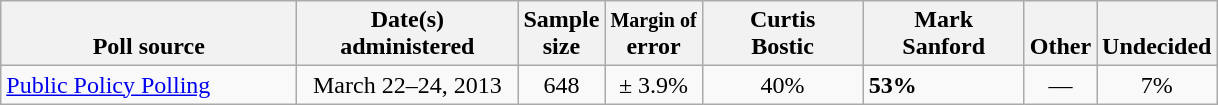<table class="wikitable">
<tr valign= bottom>
<th style="width:190px;">Poll source</th>
<th style="width:140px;">Date(s)<br>administered</th>
<th class=small>Sample<br>size</th>
<th><small>Margin of</small><br>error</th>
<th style="width:100px;">Curtis<br>Bostic</th>
<th style="width:100px;">Mark<br>Sanford</th>
<th>Other</th>
<th>Undecided</th>
</tr>
<tr>
<td><a href='#'>Public Policy Polling</a></td>
<td align=center>March 22–24, 2013</td>
<td align=center>648</td>
<td align=center>± 3.9%</td>
<td align=center>40%</td>
<td><strong>53%</strong></td>
<td align=center>—</td>
<td align=center>7%</td>
</tr>
</table>
